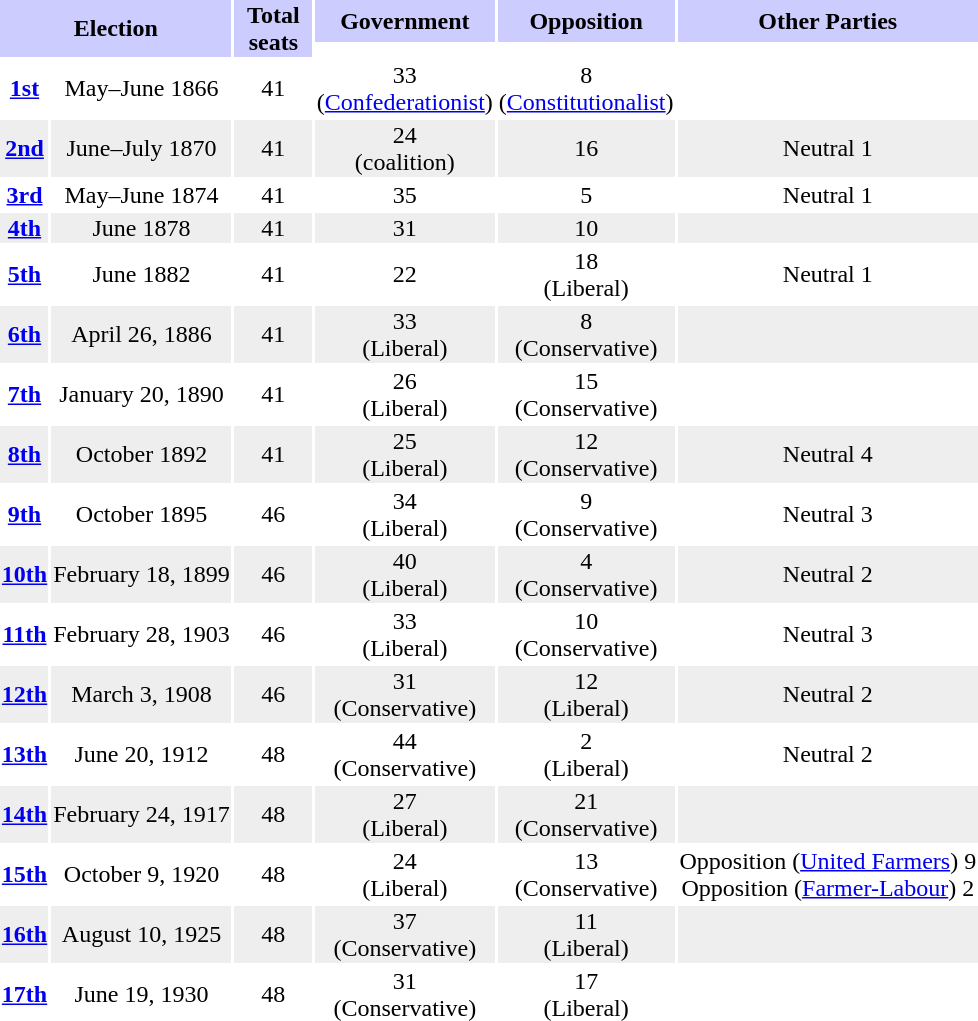<table class="toccolours" style="margin:0 auto; clear:both; text-align:center;" border=0>
<tr style="background:#ccccff">
<th rowspan=2 colspan=2>Election</th>
<th rowspan=2 width=50px>Total<br>seats</th>
<th>Government</th>
<th>Opposition</th>
<th>Other Parties</th>
</tr>
<tr>
<td width=110 height=6 ></td>
<td width=110 ></td>
<td></td>
</tr>
<tr>
<th><a href='#'>1st</a></th>
<td>May–June 1866</td>
<td>41</td>
<td>33<br>(<a href='#'>Confederationist</a>)</td>
<td>8<br>(<a href='#'>Constitutionalist</a>)</td>
<td></td>
</tr>
<tr style="background:#eeeeee">
<th><a href='#'>2nd</a></th>
<td>June–July 1870</td>
<td>41</td>
<td>24<br>(coalition)</td>
<td>16</td>
<td>Neutral 1</td>
</tr>
<tr>
<th><a href='#'>3rd</a></th>
<td>May–June 1874</td>
<td>41</td>
<td>35</td>
<td>5</td>
<td>Neutral 1</td>
</tr>
<tr style="background:#eeeeee">
<th><a href='#'>4th</a></th>
<td>June 1878</td>
<td>41</td>
<td>31</td>
<td>10</td>
<td></td>
</tr>
<tr>
<th><a href='#'>5th</a></th>
<td>June 1882</td>
<td>41</td>
<td>22</td>
<td>18<br>(Liberal)</td>
<td>Neutral 1</td>
</tr>
<tr style="background:#eeeeee">
<th><a href='#'>6th</a></th>
<td>April 26, 1886</td>
<td>41</td>
<td>33<br>(Liberal)</td>
<td>8<br>(Conservative)</td>
<td></td>
</tr>
<tr>
<th><a href='#'>7th</a></th>
<td>January 20, 1890</td>
<td>41</td>
<td>26<br>(Liberal)</td>
<td>15<br>(Conservative)</td>
<td></td>
</tr>
<tr style="background:#eeeeee">
<th><a href='#'>8th</a></th>
<td>October 1892</td>
<td>41</td>
<td>25<br>(Liberal)</td>
<td>12<br>(Conservative)</td>
<td>Neutral 4</td>
</tr>
<tr>
<th><a href='#'>9th</a></th>
<td>October 1895</td>
<td>46</td>
<td>34<br>(Liberal)</td>
<td>9<br>(Conservative)</td>
<td>Neutral 3</td>
</tr>
<tr style="background:#eeeeee">
<th><a href='#'>10th</a></th>
<td>February 18, 1899</td>
<td>46</td>
<td>40<br>(Liberal)</td>
<td>4<br>(Conservative)</td>
<td>Neutral 2</td>
</tr>
<tr>
<th><a href='#'>11th</a></th>
<td>February 28, 1903</td>
<td>46</td>
<td>33<br>(Liberal)</td>
<td>10<br>(Conservative)</td>
<td>Neutral 3</td>
</tr>
<tr style="background:#eeeeee">
<th><a href='#'>12th</a></th>
<td>March 3, 1908</td>
<td>46</td>
<td>31<br>(Conservative)</td>
<td>12<br>(Liberal)</td>
<td>Neutral 2</td>
</tr>
<tr>
<th><a href='#'>13th</a></th>
<td>June 20, 1912</td>
<td>48</td>
<td>44<br>(Conservative)</td>
<td>2<br>(Liberal)</td>
<td>Neutral 2</td>
</tr>
<tr style="background:#eeeeee">
<th><a href='#'>14th</a></th>
<td>February 24, 1917</td>
<td>48</td>
<td>27<br>(Liberal)</td>
<td>21<br>(Conservative)</td>
<td></td>
</tr>
<tr>
<th><a href='#'>15th</a></th>
<td>October 9, 1920</td>
<td>48</td>
<td>24<br>(Liberal)</td>
<td>13<br>(Conservative)</td>
<td>Opposition (<a href='#'>United Farmers</a>) 9<br>Opposition (<a href='#'>Farmer-Labour</a>) 2</td>
</tr>
<tr style="background:#eeeeee">
<th><a href='#'>16th</a></th>
<td>August 10, 1925</td>
<td>48</td>
<td>37<br>(Conservative)</td>
<td>11<br>(Liberal)</td>
<td></td>
</tr>
<tr>
<th><a href='#'>17th</a></th>
<td>June 19, 1930</td>
<td>48</td>
<td>31<br>(Conservative)</td>
<td>17<br>(Liberal)</td>
<td></td>
</tr>
</table>
